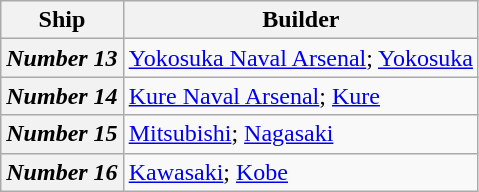<table class="wikitable plainrowheaders" border="1">
<tr>
<th scope="col">Ship</th>
<th scope="col">Builder</th>
</tr>
<tr>
<th scope="row"><em>Number 13</em></th>
<td><a href='#'>Yokosuka Naval Arsenal</a>; <a href='#'>Yokosuka</a></td>
</tr>
<tr>
<th scope="row"><em>Number 14</em></th>
<td><a href='#'>Kure Naval Arsenal</a>; <a href='#'>Kure</a></td>
</tr>
<tr>
<th scope="row"><em>Number 15</em></th>
<td><a href='#'>Mitsubishi</a>; <a href='#'>Nagasaki</a></td>
</tr>
<tr>
<th scope="row"><em>Number 16</em></th>
<td><a href='#'>Kawasaki</a>; <a href='#'>Kobe</a></td>
</tr>
</table>
